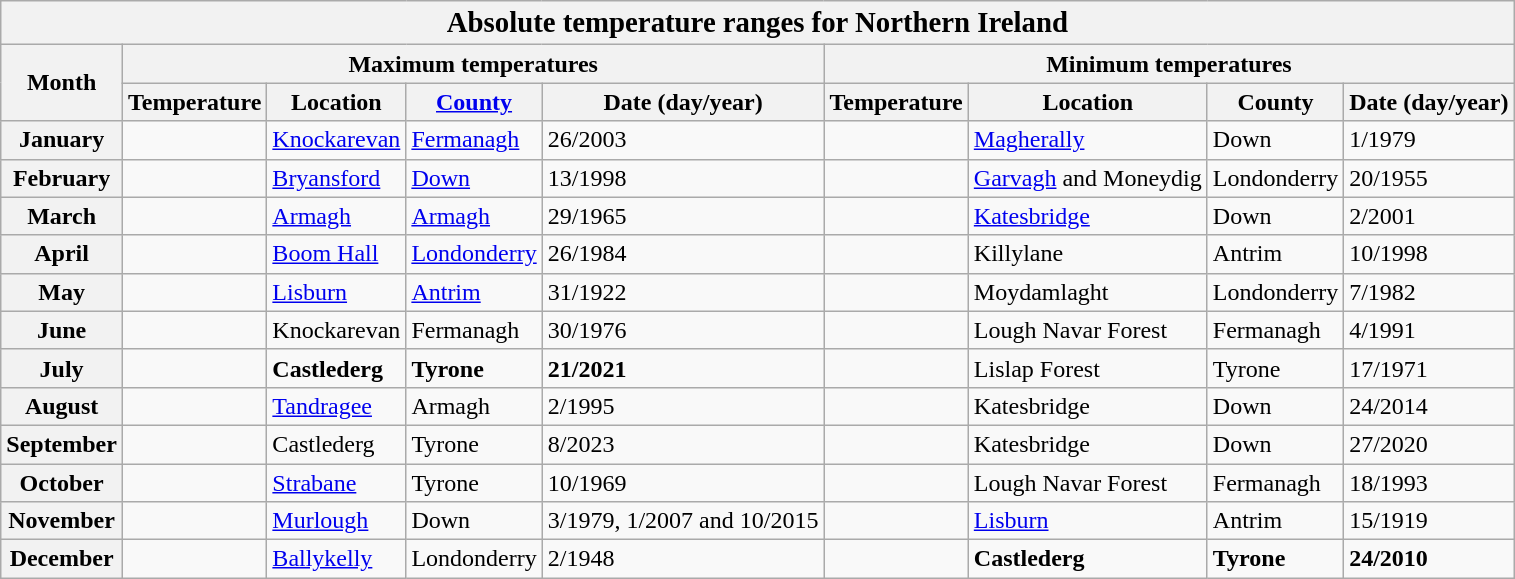<table class="wikitable mw-collapsible">
<tr>
<th colspan="9"><big>Absolute temperature ranges for Northern Ireland</big></th>
</tr>
<tr>
<th rowspan="2">Month</th>
<th colspan="4">Maximum temperatures</th>
<th colspan="4">Minimum temperatures</th>
</tr>
<tr>
<th>Temperature</th>
<th>Location</th>
<th><a href='#'>County</a></th>
<th>Date (day/year)</th>
<th>Temperature</th>
<th>Location</th>
<th>County</th>
<th>Date (day/year)</th>
</tr>
<tr>
<th>January</th>
<td style="text-align:right;"></td>
<td><a href='#'>Knockarevan</a></td>
<td><a href='#'>Fermanagh</a></td>
<td>26/2003</td>
<td style="text-align:right;"></td>
<td><a href='#'>Magherally</a></td>
<td>Down</td>
<td>1/1979</td>
</tr>
<tr>
<th>February</th>
<td style="text-align:right;"></td>
<td><a href='#'>Bryansford</a></td>
<td><a href='#'>Down</a></td>
<td>13/1998</td>
<td style="text-align:right;"></td>
<td><a href='#'>Garvagh</a> and Moneydig</td>
<td>Londonderry</td>
<td>20/1955</td>
</tr>
<tr>
<th>March</th>
<td style="text-align:right;"></td>
<td><a href='#'>Armagh</a></td>
<td><a href='#'>Armagh</a></td>
<td>29/1965</td>
<td style="text-align:right;"></td>
<td><a href='#'>Katesbridge</a></td>
<td>Down</td>
<td>2/2001</td>
</tr>
<tr>
<th>April</th>
<td style="text-align:right;"></td>
<td><a href='#'>Boom Hall</a></td>
<td><a href='#'>Londonderry</a></td>
<td>26/1984</td>
<td style="text-align:right;"></td>
<td>Killylane</td>
<td>Antrim</td>
<td>10/1998</td>
</tr>
<tr>
<th>May</th>
<td style="text-align:right;"></td>
<td><a href='#'>Lisburn</a></td>
<td><a href='#'>Antrim</a></td>
<td>31/1922</td>
<td style="text-align:right;"></td>
<td>Moydamlaght</td>
<td>Londonderry</td>
<td>7/1982</td>
</tr>
<tr>
<th>June</th>
<td style="text-align:right;"></td>
<td>Knockarevan</td>
<td>Fermanagh</td>
<td>30/1976</td>
<td style="text-align:right;"></td>
<td>Lough Navar Forest</td>
<td>Fermanagh</td>
<td>4/1991</td>
</tr>
<tr>
<th>July</th>
<td style="text-align:right;"><strong></strong></td>
<td><strong>Castlederg</strong></td>
<td><strong>Tyrone</strong></td>
<td><strong>21/2021</strong></td>
<td style="text-align:right;"></td>
<td>Lislap Forest</td>
<td>Tyrone</td>
<td>17/1971</td>
</tr>
<tr>
<th>August</th>
<td style="text-align:right;"></td>
<td><a href='#'>Tandragee</a></td>
<td>Armagh</td>
<td>2/1995</td>
<td style="text-align:right;"></td>
<td>Katesbridge</td>
<td>Down</td>
<td>24/2014</td>
</tr>
<tr>
<th>September</th>
<td style="text-align:right;"></td>
<td>Castlederg</td>
<td>Tyrone</td>
<td>8/2023</td>
<td style="text-align:right;"></td>
<td>Katesbridge</td>
<td>Down</td>
<td>27/2020</td>
</tr>
<tr>
<th>October</th>
<td style="text-align:right;"></td>
<td><a href='#'>Strabane</a></td>
<td>Tyrone</td>
<td>10/1969</td>
<td style="text-align:right;"></td>
<td>Lough Navar Forest</td>
<td>Fermanagh</td>
<td>18/1993</td>
</tr>
<tr>
<th>November</th>
<td style="text-align:right;"></td>
<td><a href='#'>Murlough</a></td>
<td>Down</td>
<td>3/1979, 1/2007 and 10/2015</td>
<td style="text-align:right;"></td>
<td><a href='#'>Lisburn</a></td>
<td>Antrim</td>
<td>15/1919</td>
</tr>
<tr>
<th>December</th>
<td style="text-align:right;"></td>
<td><a href='#'>Ballykelly</a></td>
<td>Londonderry</td>
<td>2/1948</td>
<td style="text-align:right;"><strong></strong></td>
<td><strong>Castlederg</strong></td>
<td><strong>Tyrone</strong></td>
<td><strong>24/2010</strong></td>
</tr>
</table>
